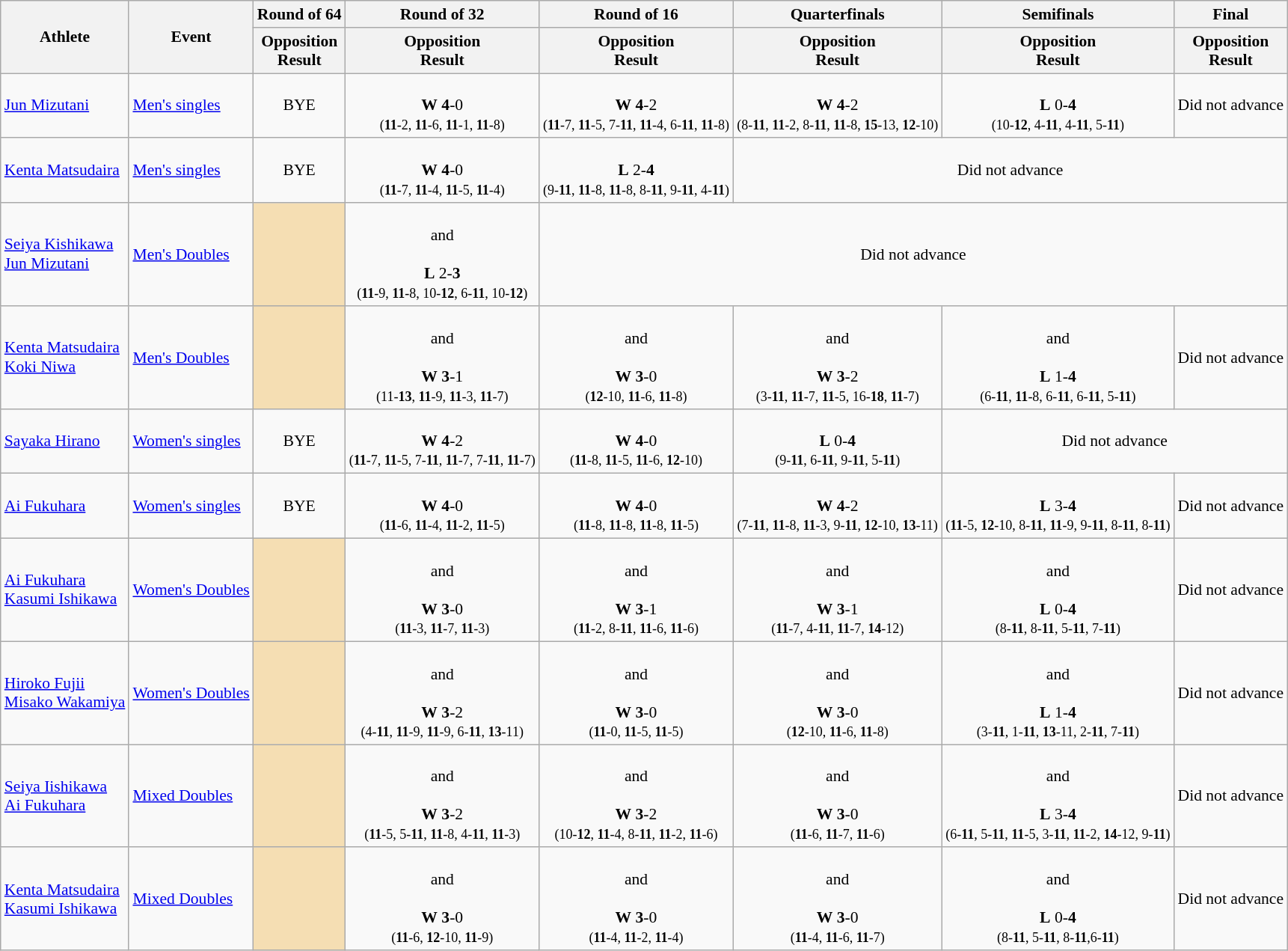<table class="wikitable" border="1" style="font-size:90%">
<tr>
<th rowspan=2>Athlete</th>
<th rowspan=2>Event</th>
<th>Round of 64</th>
<th>Round of 32</th>
<th>Round of 16</th>
<th>Quarterfinals</th>
<th>Semifinals</th>
<th>Final</th>
</tr>
<tr>
<th>Opposition<br>Result</th>
<th>Opposition<br>Result</th>
<th>Opposition<br>Result</th>
<th>Opposition<br>Result</th>
<th>Opposition<br>Result</th>
<th>Opposition<br>Result</th>
</tr>
<tr>
<td><a href='#'>Jun Mizutani</a></td>
<td><a href='#'>Men's singles</a></td>
<td align=center>BYE</td>
<td align=center><br><strong>W</strong> <strong>4</strong>-0<br><small>(<strong>11</strong>-2, <strong>11</strong>-6, <strong>11</strong>-1, <strong>11</strong>-8)</small></td>
<td align=center><br><strong>W</strong> <strong>4</strong>-2<br><small>(<strong>11</strong>-7, <strong>11</strong>-5, 7-<strong>11</strong>, <strong>11</strong>-4, 6-<strong>11</strong>, <strong>11</strong>-8)</small></td>
<td align=center><br><strong>W</strong> <strong>4</strong>-2<br><small>(8-<strong>11</strong>, <strong>11</strong>-2, 8-<strong>11</strong>, <strong>11</strong>-8, <strong>15</strong>-13, <strong>12</strong>-10)</small></td>
<td align=center><br><strong>L</strong> 0-<strong>4</strong><br><small>(10-<strong>12</strong>, 4-<strong>11</strong>, 4-<strong>11</strong>, 5-<strong>11</strong>)</small><br></td>
<td align=center colspan="7">Did not advance</td>
</tr>
<tr>
<td><a href='#'>Kenta Matsudaira</a></td>
<td><a href='#'>Men's singles</a></td>
<td align=center>BYE</td>
<td align=center><br><strong>W</strong> <strong>4</strong>-0<br><small>(<strong>11</strong>-7, <strong>11</strong>-4, <strong>11</strong>-5, <strong>11</strong>-4)</small></td>
<td align=center><br><strong>L</strong> 2-<strong>4</strong><br><small>(9-<strong>11</strong>, <strong>11</strong>-8, <strong>11</strong>-8, 8-<strong>11</strong>, 9-<strong>11</strong>, 4-<strong>11</strong>)</small></td>
<td align=center colspan="7">Did not advance</td>
</tr>
<tr>
<td><a href='#'>Seiya Kishikawa</a><br><a href='#'>Jun Mizutani</a></td>
<td><a href='#'>Men's Doubles</a></td>
<td align=center bgcolor=wheat></td>
<td align=center><br>and<br><br><strong>L</strong> 2-<strong>3</strong><br><small>(<strong>11</strong>-9, <strong>11</strong>-8, 10-<strong>12</strong>, 6-<strong>11</strong>, 10-<strong>12</strong>)</small></td>
<td align=center colspan="7">Did not advance</td>
</tr>
<tr>
<td><a href='#'>Kenta Matsudaira</a><br><a href='#'>Koki Niwa</a></td>
<td><a href='#'>Men's Doubles</a></td>
<td align=center bgcolor=wheat></td>
<td align=center><br>and<br><br><strong>W</strong> <strong>3</strong>-1<br><small>(11-<strong>13</strong>, <strong>11</strong>-9, <strong>11</strong>-3, <strong>11</strong>-7)</small></td>
<td align=center><br>and<br><br><strong>W</strong> <strong>3</strong>-0<br><small>(<strong>12</strong>-10, <strong>11</strong>-6, <strong>11</strong>-8)</small></td>
<td align=center><br>and<br><br><strong>W</strong> <strong>3</strong>-2<br><small>(3-<strong>11</strong>, <strong>11</strong>-7, <strong>11</strong>-5, 16-<strong>18</strong>, <strong>11</strong>-7)</small></td>
<td align=center><br>and<br><br><strong>L</strong> 1-<strong>4</strong><br><small>(6-<strong>11</strong>, <strong>11</strong>-8, 6-<strong>11</strong>, 6-<strong>11</strong>, 5-<strong>11</strong>)</small><br></td>
<td align=center colspan="7">Did not advance</td>
</tr>
<tr>
<td><a href='#'>Sayaka Hirano</a></td>
<td><a href='#'>Women's singles</a></td>
<td align=center>BYE</td>
<td align=center><br><strong>W</strong> <strong>4</strong>-2<br><small>(<strong>11</strong>-7, <strong>11</strong>-5, 7-<strong>11</strong>, <strong>11</strong>-7, 7-<strong>11</strong>, <strong>11</strong>-7)</small></td>
<td align=center><br><strong>W</strong> <strong>4</strong>-0<br><small>(<strong>11</strong>-8, <strong>11</strong>-5, <strong>11</strong>-6, <strong>12</strong>-10)</small></td>
<td align=center><br><strong>L</strong> 0-<strong>4</strong><br><small>(9-<strong>11</strong>, 6-<strong>11</strong>, 9-<strong>11</strong>, 5-<strong>11</strong>)</small></td>
<td align=center colspan="7">Did not advance</td>
</tr>
<tr>
<td><a href='#'>Ai Fukuhara</a></td>
<td><a href='#'>Women's singles</a></td>
<td align=center>BYE</td>
<td align=center><br><strong>W</strong> <strong>4</strong>-0<br><small>(<strong>11</strong>-6, <strong>11</strong>-4, <strong>11</strong>-2, <strong>11</strong>-5)</small></td>
<td align=center><br><strong>W</strong> <strong>4</strong>-0<br><small>(<strong>11</strong>-8, <strong>11</strong>-8, <strong>11</strong>-8, <strong>11</strong>-5)</small></td>
<td align=center><br><strong>W</strong> <strong>4</strong>-2<br><small>(7-<strong>11</strong>, <strong>11</strong>-8, <strong>11</strong>-3, 9-<strong>11</strong>, <strong>12</strong>-10, <strong>13</strong>-11)</small></td>
<td align=center><br><strong>L</strong> 3-<strong>4</strong><br><small>(<strong>11</strong>-5, <strong>12</strong>-10, 8-<strong>11</strong>, <strong>11</strong>-9, 9-<strong>11</strong>, 8-<strong>11</strong>, 8-<strong>11</strong>)</small><br></td>
<td align=center colspan="7">Did not advance</td>
</tr>
<tr>
<td><a href='#'>Ai Fukuhara</a><br><a href='#'>Kasumi Ishikawa</a></td>
<td><a href='#'>Women's Doubles</a></td>
<td align=center bgcolor=wheat></td>
<td align=center><br>and<br><br><strong>W</strong> <strong>3</strong>-0<br><small>(<strong>11</strong>-3, <strong>11</strong>-7, <strong>11</strong>-3)</small></td>
<td align=center><br>and<br><br><strong>W</strong> <strong>3</strong>-1<br><small>(<strong>11</strong>-2, 8-<strong>11</strong>, <strong>11</strong>-6, <strong>11</strong>-6)</small></td>
<td align=center><br>and<br><br><strong>W</strong> <strong>3</strong>-1<br><small>(<strong>11</strong>-7, 4-<strong>11</strong>, <strong>11</strong>-7, <strong>14</strong>-12)</small></td>
<td align=center><br>and<br><br><strong>L</strong> 0-<strong>4</strong><br><small>(8-<strong>11</strong>, 8-<strong>11</strong>, 5-<strong>11</strong>, 7-<strong>11</strong>)</small><br></td>
<td align=center colspan="7">Did not advance</td>
</tr>
<tr>
<td><a href='#'>Hiroko Fujii</a><br><a href='#'>Misako Wakamiya</a></td>
<td><a href='#'>Women's Doubles</a></td>
<td align=center bgcolor=wheat></td>
<td align=center><br>and<br><br><strong>W</strong> <strong>3</strong>-2<br><small>(4-<strong>11</strong>, <strong>11</strong>-9, <strong>11</strong>-9, 6-<strong>11</strong>, <strong>13</strong>-11)</small></td>
<td align=center><br>and<br><br><strong>W</strong> <strong>3</strong>-0<br><small>(<strong>11</strong>-0, <strong>11</strong>-5, <strong>11</strong>-5)</small></td>
<td align=center><br>and<br><br><strong>W</strong> <strong>3</strong>-0<br><small>(<strong>12</strong>-10, <strong>11</strong>-6, <strong>11</strong>-8)</small></td>
<td align=center><br>and<br><br><strong>L</strong> 1-<strong>4</strong><br><small>(3-<strong>11</strong>, 1-<strong>11</strong>, <strong>13</strong>-11, 2-<strong>11</strong>, 7-<strong>11</strong>)</small><br></td>
<td align=center colspan="7">Did not advance</td>
</tr>
<tr>
<td><a href='#'>Seiya Iishikawa</a><br><a href='#'>Ai Fukuhara</a></td>
<td><a href='#'>Mixed Doubles</a></td>
<td align=center bgcolor=wheat></td>
<td align=center><br>and<br><br><strong>W</strong> <strong>3</strong>-2<br><small>(<strong>11</strong>-5, 5-<strong>11</strong>, <strong>11</strong>-8, 4-<strong>11</strong>, <strong>11</strong>-3)</small></td>
<td align=center><br>and<br><br><strong>W</strong> <strong>3</strong>-2<br><small>(10-<strong>12</strong>, <strong>11</strong>-4, 8-<strong>11</strong>, <strong>11</strong>-2, <strong>11</strong>-6)</small></td>
<td align=center><br>and<br><br><strong>W</strong> <strong>3</strong>-0<br><small>(<strong>11</strong>-6, <strong>11</strong>-7, <strong>11</strong>-6)</small></td>
<td align=center><br>and<br><br><strong>L</strong> 3-<strong>4</strong><br><small>(6-<strong>11</strong>, 5-<strong>11</strong>, <strong>11</strong>-5, 3-<strong>11</strong>, <strong>11</strong>-2, <strong>14</strong>-12, 9-<strong>11</strong>)</small><br></td>
<td align=center colspan="7">Did not advance</td>
</tr>
<tr>
<td><a href='#'>Kenta Matsudaira</a><br><a href='#'>Kasumi Ishikawa</a></td>
<td><a href='#'>Mixed Doubles</a></td>
<td align=center bgcolor=wheat></td>
<td align=center><br>and<br><br><strong>W</strong> <strong>3</strong>-0<br><small>(<strong>11</strong>-6, <strong>12</strong>-10, <strong>11</strong>-9)</small></td>
<td align=center><br>and<br><br><strong>W</strong> <strong>3</strong>-0<br><small>(<strong>11</strong>-4, <strong>11</strong>-2, <strong>11</strong>-4)</small></td>
<td align=center><br>and<br><br><strong>W</strong> <strong>3</strong>-0<br><small>(<strong>11</strong>-4, <strong>11</strong>-6, <strong>11</strong>-7)</small></td>
<td align=center><br>and<br><br><strong>L</strong> 0-<strong>4</strong><br><small>(8-<strong>11</strong>, 5-<strong>11</strong>, 8-<strong>11</strong>,6-<strong>11</strong>)</small><br></td>
<td align=center colspan="7">Did not advance</td>
</tr>
</table>
